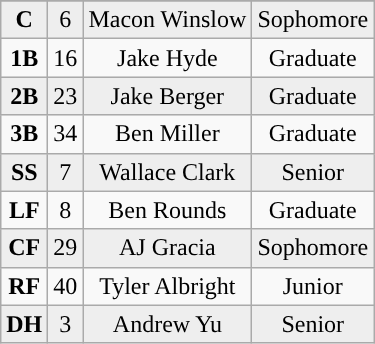<table class="wikitable non-sortable">
<tr>
</tr>
<tr style="background:#eeeeee;text-align:center;">
<td><strong>C</strong></td>
<td>6</td>
<td>Macon Winslow</td>
<td>Sophomore</td>
</tr>
<tr style="text-align:center;">
<td><strong>1B</strong></td>
<td>16</td>
<td>Jake Hyde</td>
<td>Graduate</td>
</tr>
<tr style="background:#eeeeee;text-align:center;">
<td><strong>2B</strong></td>
<td>23</td>
<td>Jake Berger</td>
<td>Graduate</td>
</tr>
<tr style="text-align:center;">
<td><strong>3B</strong></td>
<td>34</td>
<td>Ben Miller</td>
<td>Graduate</td>
</tr>
<tr style="background:#eeeeee;text-align:center;">
<td><strong>SS</strong></td>
<td>7</td>
<td>Wallace Clark</td>
<td>Senior</td>
</tr>
<tr style="text-align:center;">
<td><strong>LF</strong></td>
<td>8</td>
<td>Ben Rounds</td>
<td>Graduate</td>
</tr>
<tr style="background:#eeeeee;text-align:center;">
<td><strong>CF</strong></td>
<td>29</td>
<td>AJ Gracia</td>
<td>Sophomore</td>
</tr>
<tr style="text-align:center;">
<td><strong>RF</strong></td>
<td>40</td>
<td>Tyler Albright</td>
<td>Junior</td>
</tr>
<tr style="background:#eeeeee;text-align:center;">
<td><strong>DH</strong></td>
<td>3</td>
<td>Andrew Yu</td>
<td>Senior</td>
</tr>
</table>
